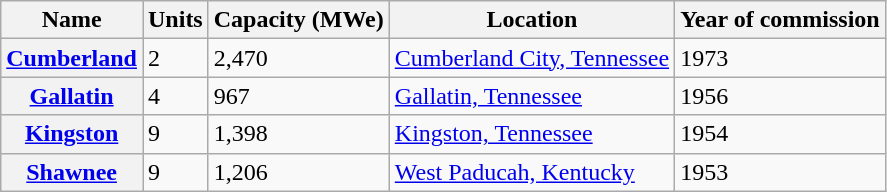<table class="wikitable sortable">
<tr>
<th scope="col">Name</th>
<th scope="col">Units</th>
<th scope="col">Capacity (MWe)</th>
<th scope="col">Location</th>
<th scope="col">Year of commission</th>
</tr>
<tr>
<th scope="row"><a href='#'>Cumberland</a></th>
<td>2</td>
<td>2,470</td>
<td><a href='#'>Cumberland City, Tennessee</a></td>
<td>1973</td>
</tr>
<tr>
<th scope="row"><a href='#'>Gallatin</a></th>
<td>4</td>
<td>967</td>
<td><a href='#'>Gallatin, Tennessee</a></td>
<td>1956</td>
</tr>
<tr>
<th scope="row"><a href='#'>Kingston</a></th>
<td>9</td>
<td>1,398</td>
<td><a href='#'>Kingston, Tennessee</a></td>
<td>1954</td>
</tr>
<tr>
<th scope="row"><a href='#'>Shawnee</a></th>
<td>9</td>
<td>1,206</td>
<td><a href='#'>West Paducah, Kentucky</a></td>
<td>1953</td>
</tr>
</table>
